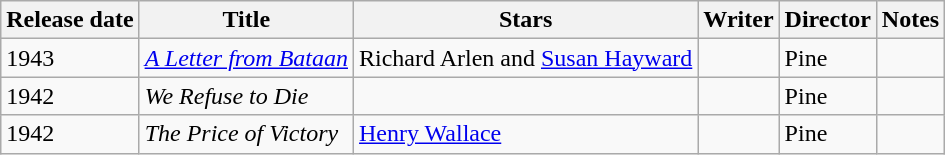<table class="wikitable sortable plainrowheaders">
<tr>
<th scope="col">Release date</th>
<th scope="col">Title</th>
<th scope="col">Stars</th>
<th scope="col">Writer</th>
<th scope="col">Director</th>
<th scope="col" class="unsortable">Notes</th>
</tr>
<tr>
<td>1943</td>
<td><em><a href='#'>A Letter from Bataan</a></em></td>
<td>Richard Arlen and <a href='#'>Susan Hayward</a></td>
<td></td>
<td>Pine</td>
<td></td>
</tr>
<tr>
<td>1942</td>
<td><em>We Refuse to Die</em></td>
<td></td>
<td></td>
<td>Pine</td>
<td></td>
</tr>
<tr>
<td>1942</td>
<td><em>The Price of Victory</em></td>
<td><a href='#'>Henry Wallace</a></td>
<td></td>
<td>Pine</td>
<td></td>
</tr>
</table>
